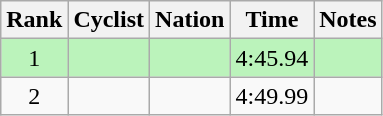<table class="wikitable sortable" style=text-align:center>
<tr>
<th>Rank</th>
<th>Cyclist</th>
<th>Nation</th>
<th>Time</th>
<th>Notes</th>
</tr>
<tr bgcolor=bbf3bb>
<td>1</td>
<td align=left></td>
<td align=left></td>
<td>4:45.94</td>
<td></td>
</tr>
<tr>
<td>2</td>
<td align=left></td>
<td align=left></td>
<td>4:49.99</td>
<td></td>
</tr>
</table>
